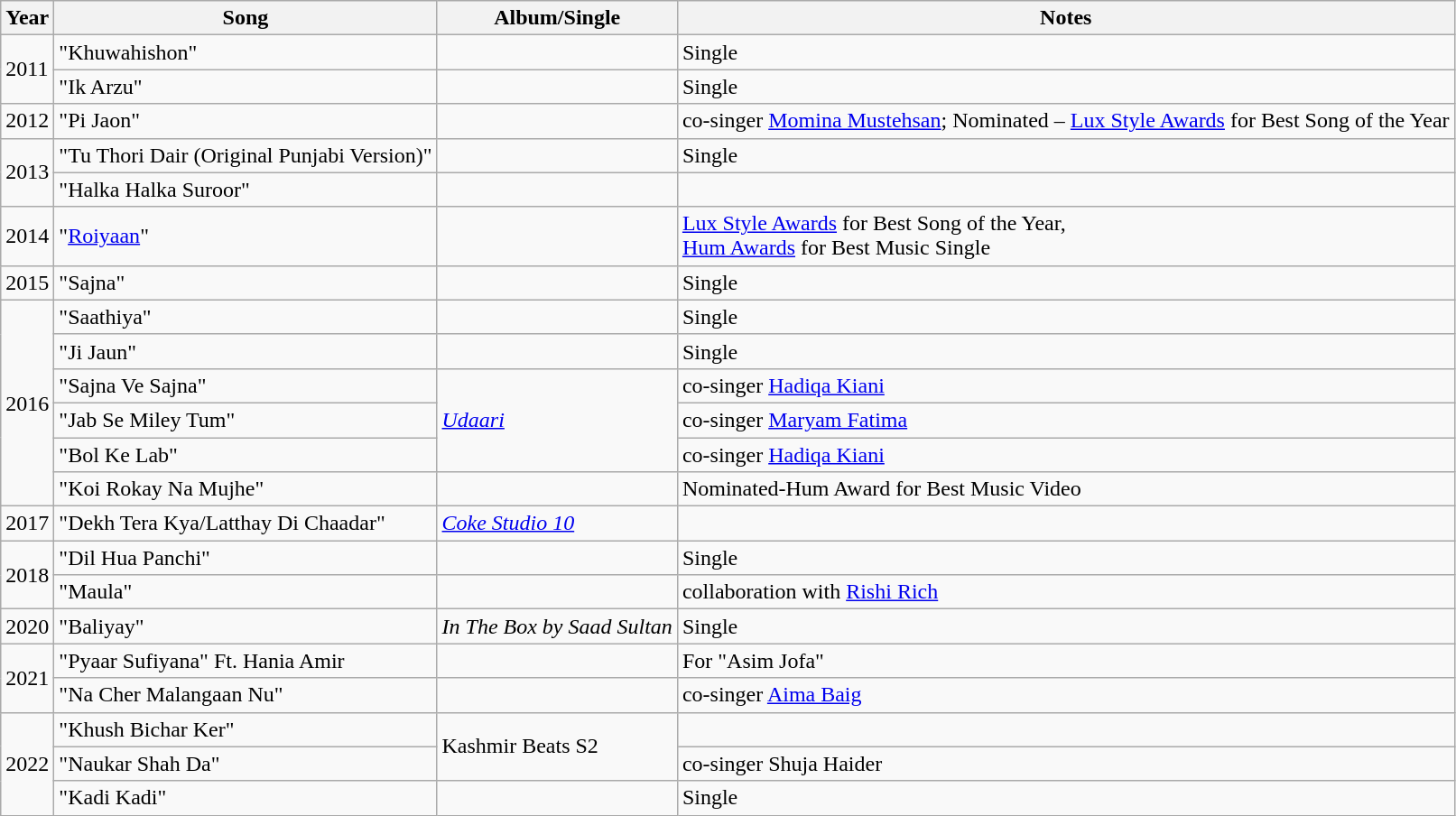<table class="wikitable">
<tr>
<th>Year</th>
<th>Song</th>
<th>Album/Single</th>
<th>Notes</th>
</tr>
<tr>
<td rowspan="2">2011</td>
<td>"Khuwahishon"</td>
<td></td>
<td>Single</td>
</tr>
<tr>
<td>"Ik Arzu"</td>
<td></td>
<td>Single</td>
</tr>
<tr>
<td>2012</td>
<td>"Pi Jaon"</td>
<td></td>
<td>co-singer <a href='#'>Momina Mustehsan</a>; Nominated – <a href='#'>Lux Style Awards</a> for Best Song of the Year</td>
</tr>
<tr>
<td rowspan="2">2013</td>
<td>"Tu Thori Dair (Original Punjabi Version)"</td>
<td></td>
<td>Single</td>
</tr>
<tr>
<td>"Halka Halka Suroor"</td>
<td></td>
<td></td>
</tr>
<tr>
<td>2014</td>
<td>"<a href='#'>Roiyaan</a>"</td>
<td></td>
<td><a href='#'>Lux Style Awards</a> for Best Song of the Year,<br><a href='#'>Hum Awards</a> for Best Music Single</td>
</tr>
<tr>
<td>2015</td>
<td>"Sajna"</td>
<td></td>
<td>Single</td>
</tr>
<tr>
<td rowspan="6">2016</td>
<td>"Saathiya"</td>
<td></td>
<td>Single</td>
</tr>
<tr>
<td>"Ji Jaun"</td>
<td></td>
<td>Single</td>
</tr>
<tr>
<td>"Sajna Ve Sajna"</td>
<td rowspan="3"><em><a href='#'>Udaari</a></em></td>
<td>co-singer <a href='#'>Hadiqa Kiani</a></td>
</tr>
<tr>
<td>"Jab Se Miley Tum"</td>
<td>co-singer <a href='#'>Maryam Fatima</a></td>
</tr>
<tr>
<td>"Bol Ke Lab"</td>
<td>co-singer <a href='#'>Hadiqa Kiani</a></td>
</tr>
<tr>
<td>"Koi Rokay Na Mujhe"</td>
<td></td>
<td>Nominated-Hum Award for Best Music Video</td>
</tr>
<tr>
<td>2017</td>
<td>"Dekh Tera Kya/Latthay Di Chaadar"</td>
<td><em><a href='#'>Coke Studio 10</a> </em></td>
<td></td>
</tr>
<tr>
<td rowspan="2">2018</td>
<td>"Dil Hua Panchi"</td>
<td></td>
<td>Single</td>
</tr>
<tr>
<td>"Maula"</td>
<td></td>
<td>collaboration with <a href='#'>Rishi Rich</a></td>
</tr>
<tr>
<td>2020</td>
<td>"Baliyay"</td>
<td><em>In The Box by Saad Sultan</em></td>
<td>Single</td>
</tr>
<tr>
<td rowspan="2">2021</td>
<td>"Pyaar Sufiyana" Ft. Hania Amir</td>
<td></td>
<td>For "Asim Jofa"</td>
</tr>
<tr>
<td>"Na Cher Malangaan Nu"</td>
<td></td>
<td>co-singer <a href='#'>Aima Baig</a></td>
</tr>
<tr>
<td rowspan="3">2022</td>
<td>"Khush Bichar Ker"</td>
<td rowspan="2">Kashmir Beats S2</td>
<td></td>
</tr>
<tr>
<td>"Naukar Shah Da"</td>
<td>co-singer Shuja Haider</td>
</tr>
<tr>
<td>"Kadi Kadi"</td>
<td></td>
<td>Single</td>
</tr>
</table>
